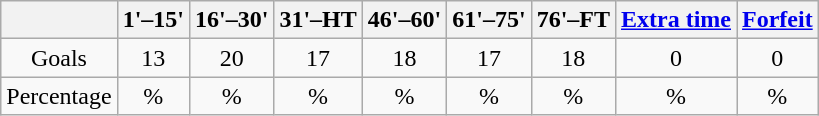<table class="wikitable" style="text-align:center">
<tr>
<th></th>
<th>1'–15'</th>
<th>16'–30'</th>
<th>31'–HT</th>
<th>46'–60'</th>
<th>61'–75'</th>
<th>76'–FT</th>
<th><a href='#'>Extra time</a></th>
<th><a href='#'>Forfeit</a></th>
</tr>
<tr>
<td>Goals</td>
<td>13</td>
<td>20</td>
<td>17</td>
<td>18</td>
<td>17</td>
<td>18</td>
<td>0</td>
<td>0</td>
</tr>
<tr>
<td>Percentage</td>
<td>%</td>
<td>%</td>
<td>%</td>
<td>%</td>
<td>%</td>
<td>%</td>
<td>%</td>
<td>%</td>
</tr>
</table>
